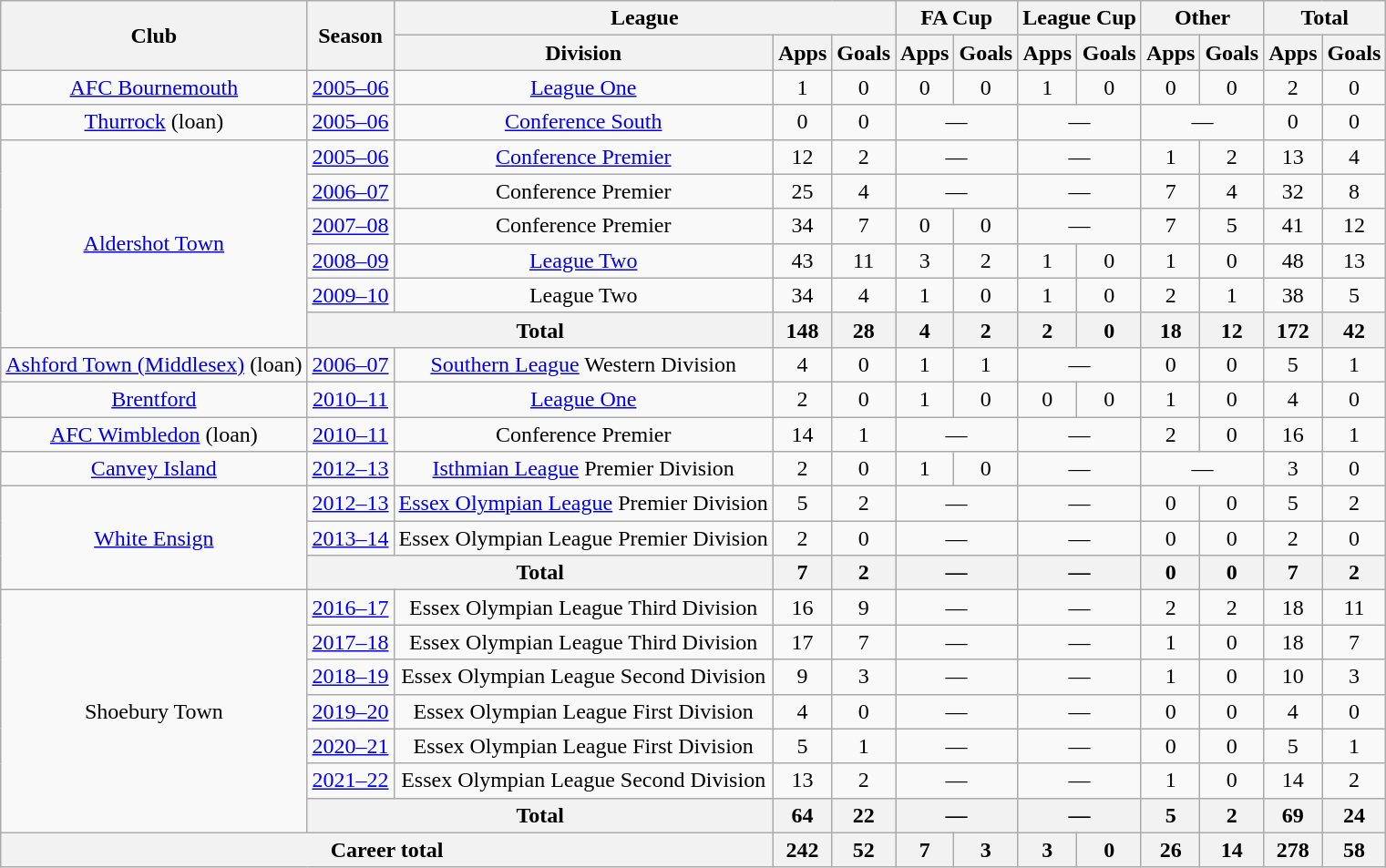<table class="wikitable" style="text-align: center;">
<tr>
<th rowspan="2">Club</th>
<th rowspan="2">Season</th>
<th colspan="3">League</th>
<th colspan="2">FA Cup</th>
<th colspan="2">League Cup</th>
<th colspan="2">Other</th>
<th colspan="2">Total</th>
</tr>
<tr>
<th>Division</th>
<th>Apps</th>
<th>Goals</th>
<th>Apps</th>
<th>Goals</th>
<th>Apps</th>
<th>Goals</th>
<th>Apps</th>
<th>Goals</th>
<th>Apps</th>
<th>Goals</th>
</tr>
<tr>
<td><a href='#'>AFC Bournemouth</a></td>
<td><a href='#'>2005–06</a></td>
<td><a href='#'>League One</a></td>
<td>1</td>
<td>0</td>
<td>0</td>
<td>0</td>
<td>1</td>
<td>0</td>
<td>0</td>
<td>0</td>
<td>2</td>
<td>0</td>
</tr>
<tr>
<td><a href='#'>Thurrock</a> (loan)</td>
<td><a href='#'>2005–06</a></td>
<td><a href='#'>Conference South</a></td>
<td>0</td>
<td>0</td>
<td colspan="2">—</td>
<td colspan="2">—</td>
<td colspan="2">—</td>
<td>0</td>
<td>0</td>
</tr>
<tr>
<td rowspan="6"><a href='#'>Aldershot Town</a></td>
<td><a href='#'>2005–06</a></td>
<td><a href='#'>Conference Premier</a></td>
<td>12</td>
<td>2</td>
<td colspan="2">—</td>
<td colspan="2">—</td>
<td>1</td>
<td>2</td>
<td>13</td>
<td>4</td>
</tr>
<tr>
<td><a href='#'>2006–07</a></td>
<td>Conference Premier</td>
<td>25</td>
<td>4</td>
<td colspan="2">—</td>
<td colspan="2">—</td>
<td>7</td>
<td>4</td>
<td>32</td>
<td>8</td>
</tr>
<tr>
<td><a href='#'>2007–08</a></td>
<td>Conference Premier</td>
<td>34</td>
<td>7</td>
<td>0</td>
<td>0</td>
<td colspan="2">—</td>
<td>7</td>
<td>5</td>
<td>41</td>
<td>12</td>
</tr>
<tr>
<td><a href='#'>2008–09</a></td>
<td><a href='#'>League Two</a></td>
<td>43</td>
<td>11</td>
<td>3</td>
<td>2</td>
<td>1</td>
<td>0</td>
<td>1</td>
<td>0</td>
<td>48</td>
<td>13</td>
</tr>
<tr>
<td><a href='#'>2009–10</a></td>
<td>League Two</td>
<td>34</td>
<td>4</td>
<td>1</td>
<td>0</td>
<td>1</td>
<td>0</td>
<td>2</td>
<td>1</td>
<td>38</td>
<td>5</td>
</tr>
<tr>
<th colspan="2">Total</th>
<th>148</th>
<th>28</th>
<th>4</th>
<th>2</th>
<th>2</th>
<th>0</th>
<th>18</th>
<th>12</th>
<th>172</th>
<th>42</th>
</tr>
<tr>
<td><a href='#'>Ashford Town (Middlesex)</a> (loan)</td>
<td><a href='#'>2006–07</a></td>
<td><a href='#'>Southern League</a> Western Division</td>
<td>4</td>
<td>0</td>
<td>1</td>
<td>1</td>
<td colspan="2">—</td>
<td>0</td>
<td>0</td>
<td>5</td>
<td>1</td>
</tr>
<tr>
<td><a href='#'>Brentford</a></td>
<td><a href='#'>2010–11</a></td>
<td><a href='#'>League One</a></td>
<td>2</td>
<td>0</td>
<td>1</td>
<td>0</td>
<td>0</td>
<td>0</td>
<td>1</td>
<td>0</td>
<td>4</td>
<td>0</td>
</tr>
<tr>
<td><a href='#'>AFC Wimbledon</a> (loan)</td>
<td><a href='#'>2010–11</a></td>
<td>Conference Premier</td>
<td>14</td>
<td>1</td>
<td colspan="2">—</td>
<td colspan="2">—</td>
<td>2</td>
<td>0</td>
<td>16</td>
<td>1</td>
</tr>
<tr>
<td><a href='#'>Canvey Island</a></td>
<td><a href='#'>2012–13</a></td>
<td><a href='#'>Isthmian League</a> Premier Division</td>
<td>2</td>
<td>0</td>
<td>1</td>
<td>0</td>
<td colspan="2">—</td>
<td colspan="2">—</td>
<td>3</td>
<td>0</td>
</tr>
<tr>
<td rowspan="3"><a href='#'>White Ensign</a></td>
<td><a href='#'>2012–13</a></td>
<td><a href='#'>Essex Olympian League</a> Premier Division</td>
<td>5</td>
<td>2</td>
<td colspan="2">—</td>
<td colspan="2">—</td>
<td>0</td>
<td>0</td>
<td>5</td>
<td>2</td>
</tr>
<tr>
<td><a href='#'>2013–14</a></td>
<td>Essex Olympian League Premier Division</td>
<td>2</td>
<td>0</td>
<td colspan="2">—</td>
<td colspan="2">—</td>
<td>0</td>
<td>0</td>
<td>2</td>
<td>0</td>
</tr>
<tr>
<th colspan="2">Total</th>
<th>7</th>
<th>2</th>
<th colspan="2">—</th>
<th colspan="2">—</th>
<th>0</th>
<th>0</th>
<th>7</th>
<th>2</th>
</tr>
<tr>
<td rowspan="7">Shoebury Town</td>
<td><a href='#'>2016–17</a></td>
<td>Essex Olympian League Third Division</td>
<td>16</td>
<td>9</td>
<td colspan="2">—</td>
<td colspan="2">—</td>
<td>2</td>
<td>2</td>
<td>18</td>
<td>11</td>
</tr>
<tr>
<td><a href='#'>2017–18</a></td>
<td>Essex Olympian League Third Division</td>
<td>17</td>
<td>7</td>
<td colspan="2">—</td>
<td colspan="2">—</td>
<td>1</td>
<td>0</td>
<td>18</td>
<td>7</td>
</tr>
<tr>
<td><a href='#'>2018–19</a></td>
<td>Essex Olympian League Second Division</td>
<td>9</td>
<td>3</td>
<td colspan="2">—</td>
<td colspan="2">—</td>
<td>1</td>
<td>0</td>
<td>10</td>
<td>3</td>
</tr>
<tr>
<td><a href='#'>2019–20</a></td>
<td>Essex Olympian League First Division</td>
<td>4</td>
<td>0</td>
<td colspan="2">—</td>
<td colspan="2">—</td>
<td>0</td>
<td>0</td>
<td>4</td>
<td>0</td>
</tr>
<tr>
<td><a href='#'>2020–21</a></td>
<td>Essex Olympian League First Division</td>
<td>5</td>
<td>1</td>
<td colspan="2">—</td>
<td colspan="2">—</td>
<td>0</td>
<td>0</td>
<td>5</td>
<td>1</td>
</tr>
<tr>
<td><a href='#'>2021–22</a></td>
<td>Essex Olympian League Second Division</td>
<td>13</td>
<td>2</td>
<td colspan="2">—</td>
<td colspan="2">—</td>
<td>1</td>
<td>0</td>
<td>14</td>
<td>2</td>
</tr>
<tr>
<th colspan="2">Total</th>
<th>64</th>
<th>22</th>
<th colspan="2">—</th>
<th colspan="2">—</th>
<th>5</th>
<th>2</th>
<th>69</th>
<th>24</th>
</tr>
<tr>
<th colspan="3">Career total</th>
<th>242</th>
<th>52</th>
<th>7</th>
<th>3</th>
<th>3</th>
<th>0</th>
<th>26</th>
<th>14</th>
<th>278</th>
<th>58</th>
</tr>
</table>
